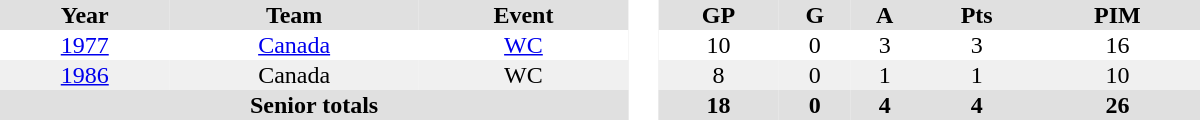<table border="0" cellpadding="1" cellspacing="0" style="text-align:center; width:50em">
<tr ALIGN="center" bgcolor="#e0e0e0">
<th>Year</th>
<th>Team</th>
<th>Event</th>
<th rowspan="99" bgcolor="#ffffff"> </th>
<th>GP</th>
<th>G</th>
<th>A</th>
<th>Pts</th>
<th>PIM</th>
</tr>
<tr>
<td><a href='#'>1977</a></td>
<td><a href='#'>Canada</a></td>
<td><a href='#'>WC</a></td>
<td>10</td>
<td>0</td>
<td>3</td>
<td>3</td>
<td>16</td>
</tr>
<tr bgcolor="#f0f0f0">
<td><a href='#'>1986</a></td>
<td>Canada</td>
<td>WC</td>
<td>8</td>
<td>0</td>
<td>1</td>
<td>1</td>
<td>10</td>
</tr>
<tr bgcolor="#e0e0e0">
<th colspan=3>Senior totals</th>
<th>18</th>
<th>0</th>
<th>4</th>
<th>4</th>
<th>26</th>
</tr>
</table>
